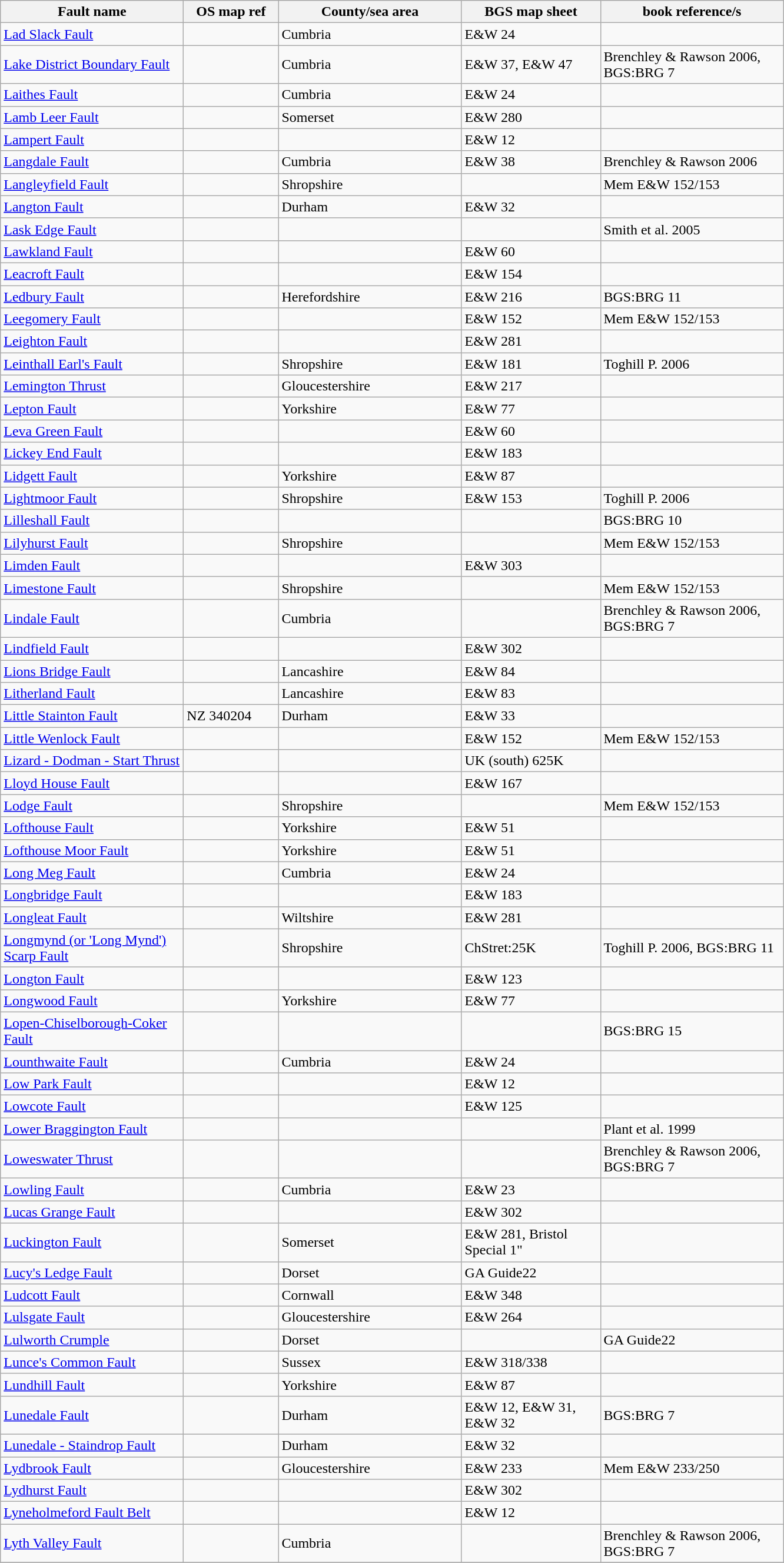<table class="wikitable">
<tr>
<th width="200pt">Fault name</th>
<th width="100pt">OS map ref</th>
<th width="200pt">County/sea area</th>
<th width="150pt">BGS map sheet</th>
<th width="200pt">book reference/s</th>
</tr>
<tr>
<td><a href='#'>Lad Slack Fault</a></td>
<td></td>
<td>Cumbria</td>
<td>E&W 24</td>
<td></td>
</tr>
<tr>
<td><a href='#'>Lake District Boundary Fault</a></td>
<td></td>
<td>Cumbria</td>
<td>E&W 37, E&W 47</td>
<td>Brenchley & Rawson 2006, BGS:BRG 7</td>
</tr>
<tr>
<td><a href='#'>Laithes Fault</a></td>
<td></td>
<td>Cumbria</td>
<td>E&W 24</td>
<td></td>
</tr>
<tr>
<td><a href='#'>Lamb Leer Fault</a></td>
<td></td>
<td>Somerset</td>
<td>E&W 280</td>
<td></td>
</tr>
<tr>
<td><a href='#'>Lampert Fault</a></td>
<td></td>
<td></td>
<td>E&W 12</td>
<td></td>
</tr>
<tr>
<td><a href='#'>Langdale Fault</a></td>
<td></td>
<td>Cumbria</td>
<td>E&W 38</td>
<td>Brenchley & Rawson 2006</td>
</tr>
<tr>
<td><a href='#'>Langleyfield Fault</a></td>
<td></td>
<td>Shropshire</td>
<td></td>
<td>Mem E&W 152/153</td>
</tr>
<tr>
<td><a href='#'>Langton Fault</a></td>
<td></td>
<td>Durham</td>
<td>E&W 32</td>
<td></td>
</tr>
<tr>
<td><a href='#'>Lask Edge Fault</a></td>
<td></td>
<td></td>
<td></td>
<td>Smith et al. 2005</td>
</tr>
<tr>
<td><a href='#'>Lawkland Fault</a></td>
<td></td>
<td></td>
<td>E&W 60</td>
<td></td>
</tr>
<tr>
<td><a href='#'>Leacroft Fault</a></td>
<td></td>
<td></td>
<td>E&W 154</td>
<td></td>
</tr>
<tr>
<td><a href='#'>Ledbury Fault</a></td>
<td></td>
<td>Herefordshire</td>
<td>E&W 216</td>
<td>BGS:BRG 11</td>
</tr>
<tr>
<td><a href='#'>Leegomery Fault</a></td>
<td></td>
<td></td>
<td>E&W 152</td>
<td>Mem E&W 152/153</td>
</tr>
<tr>
<td><a href='#'>Leighton Fault</a></td>
<td></td>
<td></td>
<td>E&W 281</td>
<td></td>
</tr>
<tr>
<td><a href='#'>Leinthall Earl's Fault</a></td>
<td></td>
<td>Shropshire</td>
<td>E&W 181</td>
<td>Toghill P. 2006</td>
</tr>
<tr>
<td><a href='#'>Lemington Thrust</a></td>
<td></td>
<td>Gloucestershire</td>
<td>E&W 217</td>
<td></td>
</tr>
<tr>
<td><a href='#'>Lepton Fault</a></td>
<td></td>
<td>Yorkshire</td>
<td>E&W 77</td>
<td></td>
</tr>
<tr>
<td><a href='#'>Leva Green Fault</a></td>
<td></td>
<td></td>
<td>E&W 60</td>
<td></td>
</tr>
<tr>
<td><a href='#'>Lickey End Fault</a></td>
<td></td>
<td></td>
<td>E&W 183</td>
<td></td>
</tr>
<tr>
<td><a href='#'>Lidgett Fault</a></td>
<td></td>
<td>Yorkshire</td>
<td>E&W 87</td>
<td></td>
</tr>
<tr>
<td><a href='#'>Lightmoor Fault</a></td>
<td></td>
<td>Shropshire</td>
<td>E&W 153</td>
<td>Toghill P. 2006</td>
</tr>
<tr>
<td><a href='#'>Lilleshall Fault</a></td>
<td></td>
<td></td>
<td></td>
<td>BGS:BRG 10</td>
</tr>
<tr>
<td><a href='#'>Lilyhurst Fault</a></td>
<td></td>
<td>Shropshire</td>
<td></td>
<td>Mem E&W 152/153</td>
</tr>
<tr>
<td><a href='#'>Limden Fault</a></td>
<td></td>
<td></td>
<td>E&W 303</td>
<td></td>
</tr>
<tr>
<td><a href='#'>Limestone Fault</a></td>
<td></td>
<td>Shropshire</td>
<td></td>
<td>Mem E&W 152/153</td>
</tr>
<tr>
<td><a href='#'>Lindale Fault</a></td>
<td></td>
<td>Cumbria</td>
<td></td>
<td>Brenchley & Rawson 2006, BGS:BRG 7</td>
</tr>
<tr>
<td><a href='#'>Lindfield Fault</a></td>
<td></td>
<td></td>
<td>E&W 302</td>
<td></td>
</tr>
<tr>
<td><a href='#'>Lions Bridge Fault</a></td>
<td></td>
<td>Lancashire</td>
<td>E&W 84</td>
<td></td>
</tr>
<tr>
<td><a href='#'>Litherland Fault</a></td>
<td></td>
<td>Lancashire</td>
<td>E&W 83</td>
<td></td>
</tr>
<tr>
<td><a href='#'>Little Stainton Fault</a></td>
<td>NZ 340204</td>
<td>Durham</td>
<td>E&W 33</td>
<td></td>
</tr>
<tr>
<td><a href='#'>Little Wenlock Fault</a></td>
<td></td>
<td></td>
<td>E&W 152</td>
<td>Mem E&W 152/153</td>
</tr>
<tr>
<td><a href='#'>Lizard - Dodman - Start Thrust</a></td>
<td></td>
<td></td>
<td>UK (south) 625K</td>
<td></td>
</tr>
<tr>
<td><a href='#'>Lloyd House Fault</a></td>
<td></td>
<td></td>
<td>E&W 167</td>
<td></td>
</tr>
<tr>
<td><a href='#'>Lodge Fault</a></td>
<td></td>
<td>Shropshire</td>
<td></td>
<td>Mem E&W 152/153</td>
</tr>
<tr>
<td><a href='#'>Lofthouse Fault</a></td>
<td></td>
<td>Yorkshire</td>
<td>E&W 51</td>
<td></td>
</tr>
<tr>
<td><a href='#'>Lofthouse Moor Fault</a></td>
<td></td>
<td>Yorkshire</td>
<td>E&W 51</td>
<td></td>
</tr>
<tr>
<td><a href='#'>Long Meg Fault</a></td>
<td></td>
<td>Cumbria</td>
<td>E&W 24</td>
<td></td>
</tr>
<tr>
<td><a href='#'>Longbridge Fault</a></td>
<td></td>
<td></td>
<td>E&W 183</td>
<td></td>
</tr>
<tr>
<td><a href='#'>Longleat Fault</a></td>
<td></td>
<td>Wiltshire</td>
<td>E&W 281</td>
<td></td>
</tr>
<tr>
<td><a href='#'>Longmynd (or 'Long Mynd') Scarp Fault</a></td>
<td></td>
<td>Shropshire</td>
<td>ChStret:25K</td>
<td>Toghill P. 2006, BGS:BRG 11</td>
</tr>
<tr>
<td><a href='#'>Longton Fault</a></td>
<td></td>
<td></td>
<td>E&W 123</td>
<td></td>
</tr>
<tr>
<td><a href='#'>Longwood Fault</a></td>
<td></td>
<td>Yorkshire</td>
<td>E&W 77</td>
<td></td>
</tr>
<tr>
<td><a href='#'>Lopen-Chiselborough-Coker Fault</a></td>
<td></td>
<td></td>
<td></td>
<td>BGS:BRG 15</td>
</tr>
<tr>
<td><a href='#'>Lounthwaite Fault</a></td>
<td></td>
<td>Cumbria</td>
<td>E&W 24</td>
<td></td>
</tr>
<tr>
<td><a href='#'>Low Park Fault</a></td>
<td></td>
<td></td>
<td>E&W 12</td>
<td></td>
</tr>
<tr>
<td><a href='#'>Lowcote Fault</a></td>
<td></td>
<td></td>
<td>E&W 125</td>
<td></td>
</tr>
<tr>
<td><a href='#'>Lower Braggington Fault</a></td>
<td></td>
<td></td>
<td></td>
<td>Plant et al. 1999</td>
</tr>
<tr>
<td><a href='#'>Loweswater Thrust</a></td>
<td></td>
<td></td>
<td></td>
<td>Brenchley & Rawson 2006, BGS:BRG 7</td>
</tr>
<tr>
<td><a href='#'>Lowling Fault</a></td>
<td></td>
<td>Cumbria</td>
<td>E&W 23</td>
<td></td>
</tr>
<tr>
<td><a href='#'>Lucas Grange Fault</a></td>
<td></td>
<td></td>
<td>E&W 302</td>
<td></td>
</tr>
<tr>
<td><a href='#'>Luckington Fault</a></td>
<td></td>
<td>Somerset</td>
<td>E&W 281, Bristol Special 1"</td>
<td></td>
</tr>
<tr>
<td><a href='#'>Lucy's Ledge Fault</a></td>
<td></td>
<td>Dorset</td>
<td>GA Guide22</td>
<td></td>
</tr>
<tr>
<td><a href='#'>Ludcott Fault</a></td>
<td></td>
<td>Cornwall</td>
<td>E&W 348</td>
<td></td>
</tr>
<tr>
<td><a href='#'>Lulsgate Fault</a></td>
<td></td>
<td>Gloucestershire</td>
<td>E&W 264</td>
<td></td>
</tr>
<tr>
<td><a href='#'>Lulworth Crumple</a></td>
<td></td>
<td>Dorset</td>
<td></td>
<td>GA Guide22</td>
</tr>
<tr>
<td><a href='#'>Lunce's Common Fault</a></td>
<td></td>
<td>Sussex</td>
<td>E&W 318/338</td>
<td></td>
</tr>
<tr>
<td><a href='#'>Lundhill Fault</a></td>
<td></td>
<td>Yorkshire</td>
<td>E&W 87</td>
<td></td>
</tr>
<tr>
<td><a href='#'>Lunedale Fault</a></td>
<td></td>
<td>Durham</td>
<td>E&W 12, E&W 31, E&W 32</td>
<td>BGS:BRG 7</td>
</tr>
<tr>
<td><a href='#'>Lunedale - Staindrop Fault</a></td>
<td></td>
<td>Durham</td>
<td>E&W 32</td>
<td></td>
</tr>
<tr>
<td><a href='#'>Lydbrook Fault</a></td>
<td></td>
<td>Gloucestershire</td>
<td>E&W 233</td>
<td>Mem E&W 233/250</td>
</tr>
<tr>
<td><a href='#'>Lydhurst Fault</a></td>
<td></td>
<td></td>
<td>E&W 302</td>
<td></td>
</tr>
<tr>
<td><a href='#'>Lyneholmeford Fault Belt</a></td>
<td></td>
<td></td>
<td>E&W 12</td>
<td></td>
</tr>
<tr>
<td><a href='#'>Lyth Valley Fault</a></td>
<td></td>
<td>Cumbria</td>
<td></td>
<td>Brenchley & Rawson 2006, BGS:BRG 7</td>
</tr>
<tr>
</tr>
</table>
